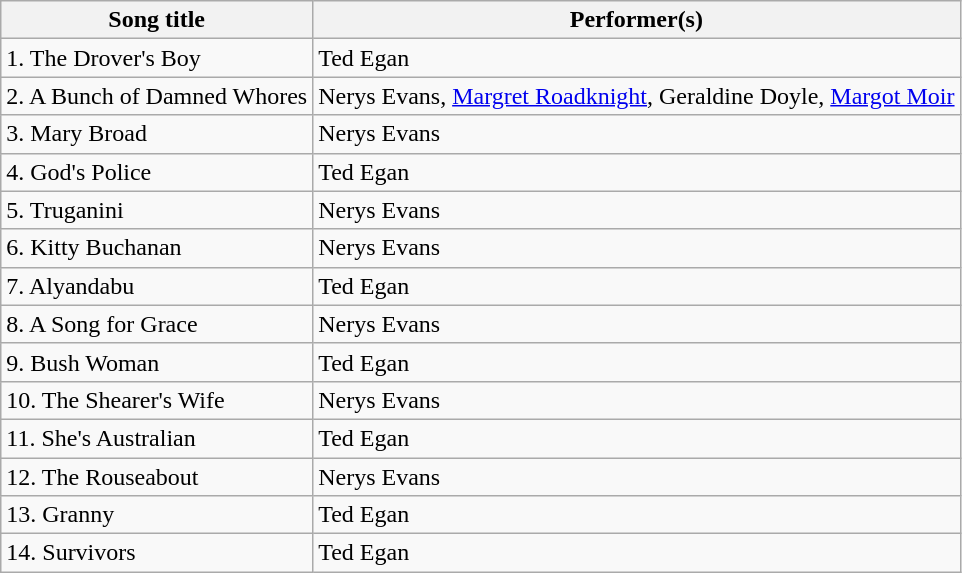<table class="wikitable" border="1">
<tr>
<th>Song title</th>
<th>Performer(s)</th>
</tr>
<tr>
<td>1. The Drover's Boy</td>
<td>Ted Egan</td>
</tr>
<tr>
<td>2. A Bunch of Damned Whores</td>
<td>Nerys Evans, <a href='#'>Margret Roadknight</a>, Geraldine Doyle, <a href='#'>Margot Moir</a></td>
</tr>
<tr>
<td>3. Mary Broad</td>
<td>Nerys Evans</td>
</tr>
<tr>
<td>4. God's Police</td>
<td>Ted Egan</td>
</tr>
<tr>
<td>5. Truganini</td>
<td>Nerys Evans</td>
</tr>
<tr>
<td>6. Kitty Buchanan</td>
<td>Nerys Evans</td>
</tr>
<tr>
<td>7. Alyandabu</td>
<td>Ted Egan</td>
</tr>
<tr>
<td>8. A Song for Grace</td>
<td>Nerys Evans</td>
</tr>
<tr>
<td>9. Bush Woman</td>
<td>Ted Egan</td>
</tr>
<tr>
<td>10. The Shearer's Wife</td>
<td>Nerys Evans</td>
</tr>
<tr>
<td>11. She's Australian</td>
<td>Ted Egan</td>
</tr>
<tr>
<td>12. The Rouseabout</td>
<td>Nerys Evans</td>
</tr>
<tr>
<td>13. Granny</td>
<td>Ted Egan</td>
</tr>
<tr>
<td>14. Survivors</td>
<td>Ted Egan</td>
</tr>
</table>
